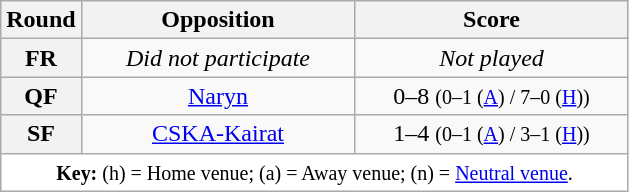<table class="wikitable plainrowheaders" style="text-align:center;margin:0">
<tr>
<th scope="col" style="width:35px">Round</th>
<th scope="col" style="width:175px">Opposition</th>
<th scope="col" style="width:175px">Score</th>
</tr>
<tr>
<th scope=row style="text-align:center">FR</th>
<td><em>Did not participate</em></td>
<td><em>Not played</em></td>
</tr>
<tr>
<th scope=row style="text-align:center">QF</th>
<td><a href='#'>Naryn</a></td>
<td>0–8 <small>(0–1 (<a href='#'>A</a>) / 7–0  (<a href='#'>H</a>))</small></td>
</tr>
<tr>
<th scope=row style="text-align:center">SF</th>
<td><a href='#'>CSKA-Kairat</a></td>
<td>1–4 <small>(0–1 (<a href='#'>A</a>) / 3–1  (<a href='#'>H</a>))</small></td>
</tr>
<tr>
<td colspan="3" style="background-color:white"><small><strong>Key:</strong> (h) = Home venue; (a) = Away venue; (n) = <a href='#'>Neutral venue</a>.</small></td>
</tr>
</table>
